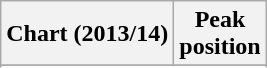<table class="wikitable sortable plainrowheaders" style="text-align:center">
<tr>
<th scope="col">Chart (2013/14)</th>
<th scope="col">Peak<br> position</th>
</tr>
<tr>
</tr>
<tr>
</tr>
</table>
